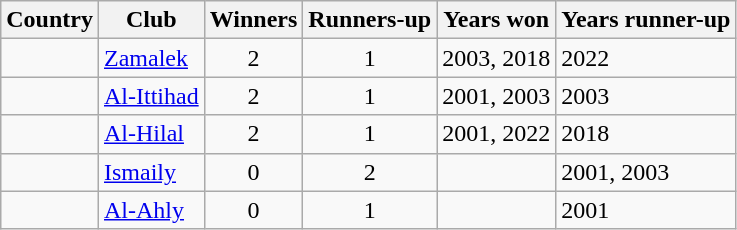<table class="wikitable sortable">
<tr>
<th>Country</th>
<th>Club</th>
<th>Winners</th>
<th>Runners-up</th>
<th>Years won</th>
<th>Years runner-up</th>
</tr>
<tr>
<td></td>
<td><a href='#'>Zamalek</a></td>
<td align=center>2</td>
<td align=center>1</td>
<td>2003, 2018</td>
<td>2022</td>
</tr>
<tr>
<td></td>
<td><a href='#'>Al-Ittihad</a></td>
<td align=center>2</td>
<td align=center>1</td>
<td>2001, 2003</td>
<td>2003</td>
</tr>
<tr>
<td></td>
<td><a href='#'>Al-Hilal</a></td>
<td align=center>2</td>
<td align=center>1</td>
<td>2001, 2022</td>
<td>2018</td>
</tr>
<tr>
<td></td>
<td><a href='#'>Ismaily</a></td>
<td align=center>0</td>
<td align=center>2</td>
<td></td>
<td>2001, 2003</td>
</tr>
<tr>
<td></td>
<td><a href='#'>Al-Ahly</a></td>
<td align=center>0</td>
<td align=center>1</td>
<td></td>
<td>2001</td>
</tr>
</table>
